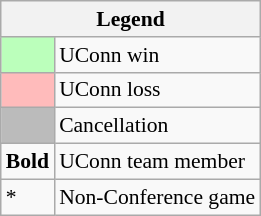<table class="wikitable" style="font-size:90%">
<tr>
<th colspan=2>Legend</th>
</tr>
<tr>
<td style="background:#bfb;"> </td>
<td>UConn win</td>
</tr>
<tr>
<td style="background:#fbb;"> </td>
<td>UConn loss</td>
</tr>
<tr>
<td style="background:#bbb;"> </td>
<td>Cancellation</td>
</tr>
<tr>
<td><strong>Bold</strong></td>
<td>UConn team member</td>
</tr>
<tr>
<td>*</td>
<td>Non-Conference game</td>
</tr>
</table>
